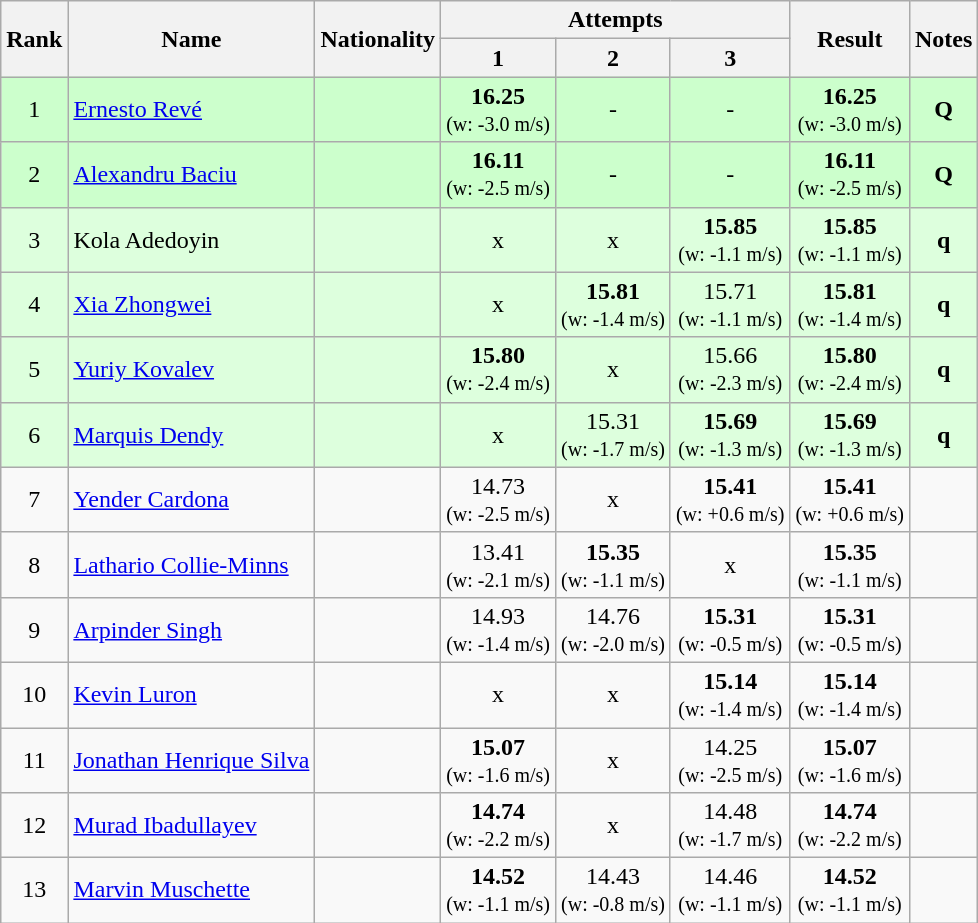<table class="wikitable sortable" style="text-align:center">
<tr>
<th rowspan=2>Rank</th>
<th rowspan=2>Name</th>
<th rowspan=2>Nationality</th>
<th colspan=3>Attempts</th>
<th rowspan=2>Result</th>
<th rowspan=2>Notes</th>
</tr>
<tr>
<th>1</th>
<th>2</th>
<th>3</th>
</tr>
<tr bgcolor=ccffcc>
<td>1</td>
<td align=left><a href='#'>Ernesto Revé</a></td>
<td align=left></td>
<td><strong>16.25</strong><br><small>(w: -3.0 m/s)</small></td>
<td>-</td>
<td>-</td>
<td><strong>16.25</strong> <br><small>(w: -3.0 m/s)</small></td>
<td><strong>Q</strong></td>
</tr>
<tr bgcolor=ccffcc>
<td>2</td>
<td align=left><a href='#'>Alexandru Baciu</a></td>
<td align=left></td>
<td><strong>16.11</strong><br><small>(w: -2.5 m/s)</small></td>
<td>-</td>
<td>-</td>
<td><strong>16.11</strong> <br><small>(w: -2.5 m/s)</small></td>
<td><strong>Q</strong></td>
</tr>
<tr bgcolor=ddffdd>
<td>3</td>
<td align=left>Kola Adedoyin</td>
<td align=left></td>
<td>x</td>
<td>x</td>
<td><strong>15.85</strong><br><small>(w: -1.1 m/s)</small></td>
<td><strong>15.85</strong> <br><small>(w: -1.1 m/s)</small></td>
<td><strong>q</strong></td>
</tr>
<tr bgcolor=ddffdd>
<td>4</td>
<td align=left><a href='#'>Xia Zhongwei</a></td>
<td align=left></td>
<td>x</td>
<td><strong>15.81</strong><br><small>(w: -1.4 m/s)</small></td>
<td>15.71<br><small>(w: -1.1 m/s)</small></td>
<td><strong>15.81</strong> <br><small>(w: -1.4 m/s)</small></td>
<td><strong>q</strong></td>
</tr>
<tr bgcolor=ddffdd>
<td>5</td>
<td align=left><a href='#'>Yuriy Kovalev</a></td>
<td align=left></td>
<td><strong>15.80</strong><br><small>(w: -2.4 m/s)</small></td>
<td>x</td>
<td>15.66<br><small>(w: -2.3 m/s)</small></td>
<td><strong>15.80</strong> <br><small>(w: -2.4 m/s)</small></td>
<td><strong>q</strong></td>
</tr>
<tr bgcolor=ddffdd>
<td>6</td>
<td align=left><a href='#'>Marquis Dendy</a></td>
<td align=left></td>
<td>x</td>
<td>15.31<br><small>(w: -1.7 m/s)</small></td>
<td><strong>15.69</strong><br><small>(w: -1.3 m/s)</small></td>
<td><strong>15.69</strong> <br><small>(w: -1.3 m/s)</small></td>
<td><strong>q</strong></td>
</tr>
<tr>
<td>7</td>
<td align=left><a href='#'>Yender Cardona</a></td>
<td align=left></td>
<td>14.73<br><small>(w: -2.5 m/s)</small></td>
<td>x</td>
<td><strong>15.41</strong><br><small>(w: +0.6 m/s)</small></td>
<td><strong>15.41</strong> <br><small>(w: +0.6 m/s)</small></td>
<td></td>
</tr>
<tr>
<td>8</td>
<td align=left><a href='#'>Lathario Collie-Minns</a></td>
<td align=left></td>
<td>13.41<br><small>(w: -2.1 m/s)</small></td>
<td><strong>15.35</strong><br><small>(w: -1.1 m/s)</small></td>
<td>x</td>
<td><strong>15.35</strong> <br><small>(w: -1.1 m/s)</small></td>
<td></td>
</tr>
<tr>
<td>9</td>
<td align=left><a href='#'>Arpinder Singh</a></td>
<td align=left></td>
<td>14.93<br><small>(w: -1.4 m/s)</small></td>
<td>14.76<br><small>(w: -2.0 m/s)</small></td>
<td><strong>15.31</strong><br><small>(w: -0.5 m/s)</small></td>
<td><strong>15.31</strong> <br><small>(w: -0.5 m/s)</small></td>
<td></td>
</tr>
<tr>
<td>10</td>
<td align=left><a href='#'>Kevin Luron</a></td>
<td align=left></td>
<td>x</td>
<td>x</td>
<td><strong>15.14</strong><br><small>(w: -1.4 m/s)</small></td>
<td><strong>15.14</strong> <br><small>(w: -1.4 m/s)</small></td>
<td></td>
</tr>
<tr>
<td>11</td>
<td align=left><a href='#'>Jonathan Henrique Silva</a></td>
<td align=left></td>
<td><strong>15.07</strong><br><small>(w: -1.6 m/s)</small></td>
<td>x</td>
<td>14.25<br><small>(w: -2.5 m/s)</small></td>
<td><strong>15.07</strong> <br><small>(w: -1.6 m/s)</small></td>
<td></td>
</tr>
<tr>
<td>12</td>
<td align=left><a href='#'>Murad Ibadullayev</a></td>
<td align=left></td>
<td><strong>14.74</strong><br><small>(w: -2.2 m/s)</small></td>
<td>x</td>
<td>14.48<br><small>(w: -1.7 m/s)</small></td>
<td><strong>14.74</strong> <br><small>(w: -2.2 m/s)</small></td>
<td></td>
</tr>
<tr>
<td>13</td>
<td align=left><a href='#'>Marvin Muschette</a></td>
<td align=left></td>
<td><strong>14.52</strong><br><small>(w: -1.1 m/s)</small></td>
<td>14.43<br><small>(w: -0.8 m/s)</small></td>
<td>14.46<br><small>(w: -1.1 m/s)</small></td>
<td><strong>14.52</strong> <br><small>(w: -1.1 m/s)</small></td>
<td></td>
</tr>
</table>
